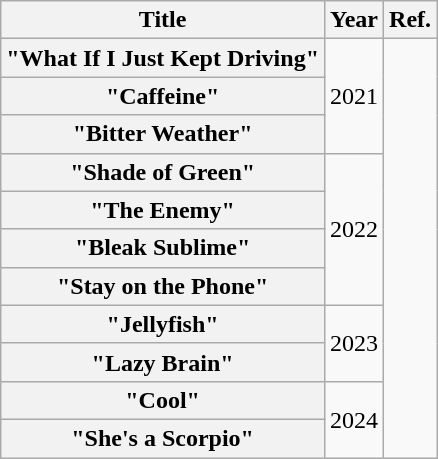<table class="wikitable plainrowheaders" style="text-align:center;">
<tr>
<th scope="col">Title</th>
<th scope="col">Year</th>
<th>Ref.</th>
</tr>
<tr>
<th scope="row">"What If I Just Kept Driving"</th>
<td rowspan="3">2021</td>
<td rowspan="11"></td>
</tr>
<tr>
<th scope="row">"Caffeine"</th>
</tr>
<tr>
<th scope="row">"Bitter Weather"</th>
</tr>
<tr>
<th scope="row">"Shade of Green"</th>
<td rowspan="4">2022</td>
</tr>
<tr>
<th scope="row">"The Enemy"</th>
</tr>
<tr>
<th scope="row">"Bleak Sublime"</th>
</tr>
<tr>
<th scope="row">"Stay on the Phone"</th>
</tr>
<tr>
<th scope="row">"Jellyfish"</th>
<td rowspan="2">2023</td>
</tr>
<tr>
<th scope="row">"Lazy Brain"</th>
</tr>
<tr>
<th scope="row">"Cool"</th>
<td rowspan="2">2024</td>
</tr>
<tr>
<th scope="row">"She's a Scorpio"</th>
</tr>
</table>
